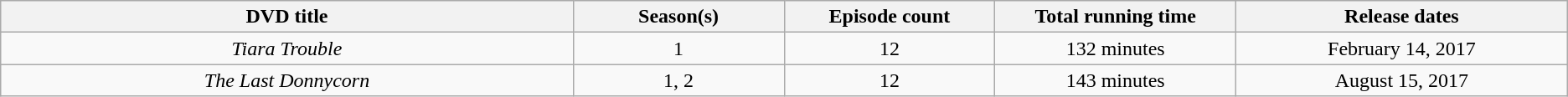<table class="wikitable sortable" style="text-align:center">
<tr>
<th style="width:19%;">DVD title</th>
<th style="width:7%;">Season(s)</th>
<th style="width:7%;">Episode count</th>
<th style="width:8%;">Total running time</th>
<th style="width:11%;">Release dates</th>
</tr>
<tr>
<td><em>Tiara Trouble</em></td>
<td>1</td>
<td>12</td>
<td>132 minutes</td>
<td>February 14, 2017</td>
</tr>
<tr>
<td><em>The Last Donnycorn</em></td>
<td>1, 2</td>
<td>12</td>
<td>143 minutes</td>
<td>August 15, 2017</td>
</tr>
</table>
